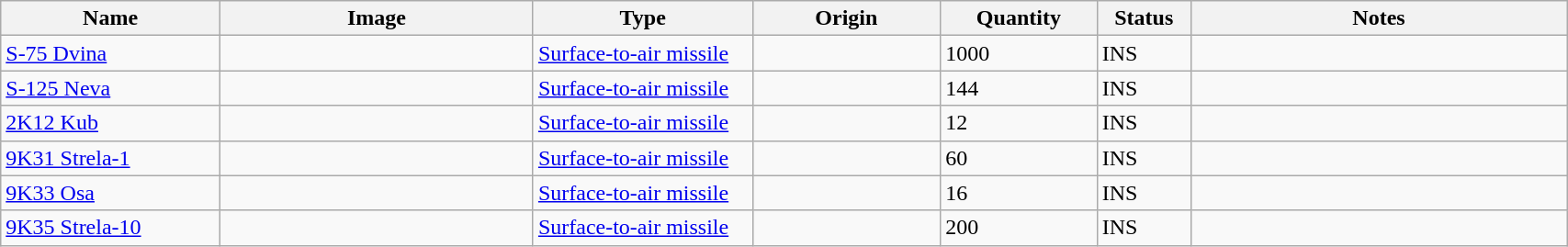<table class="wikitable" style="width:90%;">
<tr>
<th width=14%>Name</th>
<th width=20%>Image</th>
<th width=14%>Type</th>
<th width=12%>Origin</th>
<th width=10%>Quantity</th>
<th width=06%>Status</th>
<th width=24%>Notes</th>
</tr>
<tr>
<td><a href='#'>S-75 Dvina</a></td>
<td></td>
<td><a href='#'>Surface-to-air missile</a></td>
<td></td>
<td>1000</td>
<td>INS</td>
<td></td>
</tr>
<tr>
<td><a href='#'>S-125 Neva</a></td>
<td></td>
<td><a href='#'>Surface-to-air missile</a></td>
<td></td>
<td>144</td>
<td>INS</td>
<td></td>
</tr>
<tr>
<td><a href='#'>2K12 Kub</a></td>
<td></td>
<td><a href='#'>Surface-to-air missile</a></td>
<td></td>
<td>12</td>
<td>INS</td>
<td></td>
</tr>
<tr>
<td><a href='#'>9K31 Strela-1</a></td>
<td></td>
<td><a href='#'>Surface-to-air missile</a></td>
<td></td>
<td>60</td>
<td>INS</td>
<td></td>
</tr>
<tr>
<td><a href='#'>9K33 Osa</a></td>
<td></td>
<td><a href='#'>Surface-to-air missile</a></td>
<td></td>
<td>16</td>
<td>INS</td>
<td></td>
</tr>
<tr>
<td><a href='#'>9K35 Strela-10</a></td>
<td></td>
<td><a href='#'>Surface-to-air missile</a></td>
<td></td>
<td>200</td>
<td>INS</td>
<td></td>
</tr>
</table>
